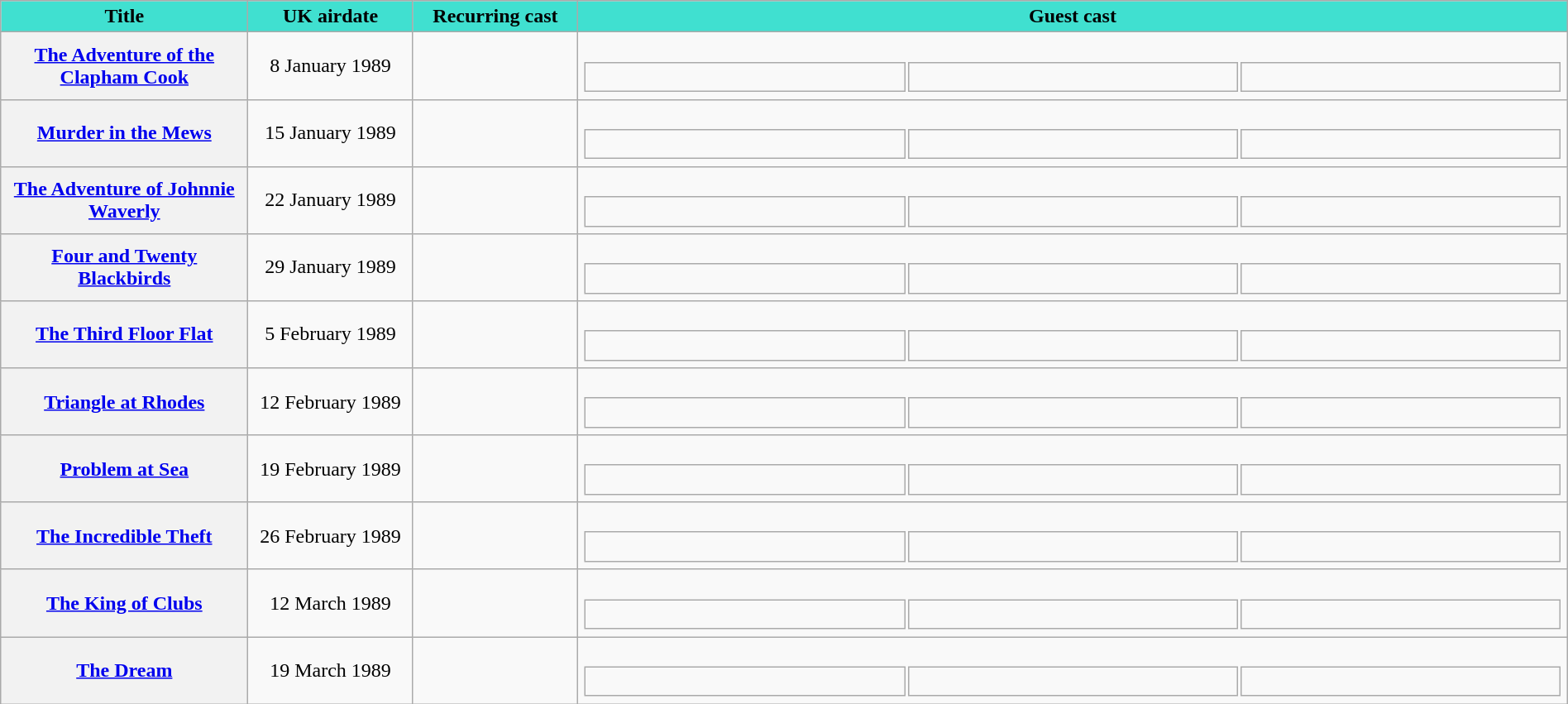<table class="wikitable plainrowheaders" style="width:100%;">
<tr>
<th style="background:Turquoise; width:15%;">Title</th>
<th style="background:Turquoise; width:10%;">UK airdate</th>
<th style="background:Turquoise; width:10%;">Recurring cast</th>
<th style="background:Turquoise; width:60%;">Guest cast</th>
</tr>
<tr id="The Adventure of the Clapham Cook">
<th scope="row" style="text-align:center;"><a href='#'>The Adventure of the Clapham Cook</a></th>
<td style="text-align:center;">8 January 1989</td>
<td></td>
<td><br><table style="width:100%; font-size:90%;">
<tr>
<td style="width:33%; vertical-align:top;"><br></td>
<td style="width:34%; vertical-align:top;"><br></td>
<td style="width:33%; vertical-align:top;"><br></td>
</tr>
</table>
</td>
</tr>
<tr id="Murder in the Mews">
<th scope="row" style="text-align:center;"><a href='#'>Murder in the Mews</a></th>
<td style="text-align:center;">15 January 1989</td>
<td></td>
<td><br><table style="width:100%; font-size:90%;">
<tr>
<td style="width:33%; vertical-align:top;"><br></td>
<td style="width:34%; vertical-align:top;"><br></td>
<td style="width:33%; vertical-align:top;"><br></td>
</tr>
</table>
</td>
</tr>
<tr id="The Adventure of Johnnie Waverly">
<th scope="row" style="text-align:center;"><a href='#'>The Adventure of Johnnie Waverly</a></th>
<td style="text-align:center;">22 January 1989</td>
<td></td>
<td><br><table style="width:100%; font-size:90%;">
<tr>
<td style="width:33%; vertical-align:top;"><br></td>
<td style="width:34%; vertical-align:top;"><br></td>
<td style="width:33%; vertical-align:top;"><br></td>
</tr>
</table>
</td>
</tr>
<tr id="Four and Twenty Blackbirds">
<th scope="row" style="text-align:center;"><a href='#'>Four and Twenty Blackbirds</a></th>
<td style="text-align:center;">29 January 1989</td>
<td></td>
<td><br><table style="width:100%; font-size:90%;">
<tr>
<td style="width:33%; vertical-align:top;"><br></td>
<td style="width:34%; vertical-align:top;"><br></td>
<td style="width:33%; vertical-align:top;"><br></td>
</tr>
</table>
</td>
</tr>
<tr id="The Third Floor Flat">
<th scope="row" style="text-align:center;"><a href='#'>The Third Floor Flat</a></th>
<td style="text-align:center;">5 February 1989</td>
<td></td>
<td><br><table style="width:100%; font-size:90%;">
<tr>
<td style="width:33%; vertical-align:top;"><br></td>
<td style="width:34%; vertical-align:top;"><br></td>
<td style="width:33%; vertical-align:top;"><br></td>
</tr>
</table>
</td>
</tr>
<tr id="Triangle at Rhodes">
<th scope="row" style="text-align:center;"><a href='#'>Triangle at Rhodes</a></th>
<td style="text-align:center;">12 February 1989</td>
<td></td>
<td><br><table style="width:100%; font-size:90%;">
<tr>
<td style="width:33%; vertical-align:top;"><br></td>
<td style="width:34%; vertical-align:top;"><br></td>
<td style="width:33%; vertical-align:top;"><br></td>
</tr>
</table>
</td>
</tr>
<tr id="Problem at Sea">
<th scope="row" style="text-align:center;"><a href='#'>Problem at Sea</a></th>
<td style="text-align:center;">19 February 1989</td>
<td></td>
<td><br><table style="width:100%; font-size:90%;">
<tr>
<td style="width:33%; vertical-align:top;"><br></td>
<td><br></td>
<td style="width:33%; vertical-align:top;"><br></td>
</tr>
</table>
</td>
</tr>
<tr id="The Incredible Theft">
<th scope="row" style="text-align:center;"><a href='#'>The Incredible Theft</a></th>
<td style="text-align:center;">26 February 1989</td>
<td></td>
<td><br><table style="width:100%; font-size:90%;">
<tr>
<td style="width:33%; vertical-align:top;"><br></td>
<td style="width:34%; vertical-align:top;"><br></td>
<td style="width:33%; vertical-align:top;"><br></td>
</tr>
</table>
</td>
</tr>
<tr id="The King of Clubs">
<th scope="row" style="text-align:center;"><a href='#'>The King of Clubs</a></th>
<td style="text-align:center;">12 March 1989</td>
<td></td>
<td><br><table style="width:100%; font-size:90%;">
<tr>
<td style="width:33%; vertical-align:top;"><br></td>
<td style="width:34%; vertical-align:top;"><br></td>
<td style="width:33%; vertical-align:top;"><br></td>
</tr>
</table>
</td>
</tr>
<tr id="The Dream">
<th scope="row" style="text-align:center;"><a href='#'>The Dream</a></th>
<td style="text-align:center;">19 March 1989</td>
<td></td>
<td><br><table style="width:100%; font-size:90%;">
<tr>
<td style="width:33%; vertical-align:top;"><br></td>
<td style="width:34%; vertical-align:top;"><br></td>
<td style="width:33%; vertical-align:top;"><br></td>
</tr>
</table>
</td>
</tr>
</table>
